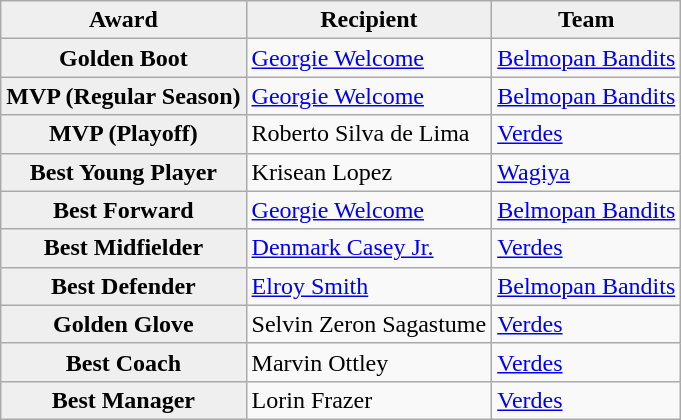<table class="wikitable">
<tr>
<th scope="row" style="background:#efefef;">Award</th>
<th scope="row" style="background:#efefef;">Recipient</th>
<th scope="row" style="background:#efefef;">Team</th>
</tr>
<tr>
<th scope="row" style="background:#efefef;">Golden Boot</th>
<td> <a href='#'>Georgie Welcome</a></td>
<td><a href='#'>Belmopan Bandits</a></td>
</tr>
<tr>
<th scope="row" style="background:#efefef;">MVP (Regular Season)</th>
<td> <a href='#'>Georgie Welcome</a></td>
<td><a href='#'>Belmopan Bandits</a></td>
</tr>
<tr>
<th scope="row" style="background:#efefef;">MVP (Playoff)</th>
<td> Roberto Silva de Lima</td>
<td><a href='#'>Verdes</a></td>
</tr>
<tr>
<th scope="row" style="background:#efefef;">Best Young Player</th>
<td> Krisean Lopez</td>
<td><a href='#'>Wagiya</a></td>
</tr>
<tr>
<th scope="row" style="background:#efefef;">Best Forward</th>
<td> <a href='#'>Georgie Welcome</a></td>
<td><a href='#'>Belmopan Bandits</a></td>
</tr>
<tr>
<th scope="row" style="background:#efefef;">Best Midfielder</th>
<td> <a href='#'>Denmark Casey Jr.</a></td>
<td><a href='#'>Verdes</a></td>
</tr>
<tr>
<th scope="row" style="background:#efefef;">Best Defender</th>
<td> <a href='#'>Elroy Smith</a></td>
<td><a href='#'>Belmopan Bandits</a></td>
</tr>
<tr>
<th scope="row" style="background:#efefef;">Golden Glove</th>
<td> Selvin Zeron Sagastume</td>
<td><a href='#'>Verdes</a></td>
</tr>
<tr>
<th scope="row" style="background:#efefef;">Best Coach</th>
<td> Marvin Ottley</td>
<td><a href='#'>Verdes</a></td>
</tr>
<tr>
<th scope="row" style="background:#efefef;">Best Manager</th>
<td> Lorin Frazer</td>
<td><a href='#'>Verdes</a></td>
</tr>
</table>
